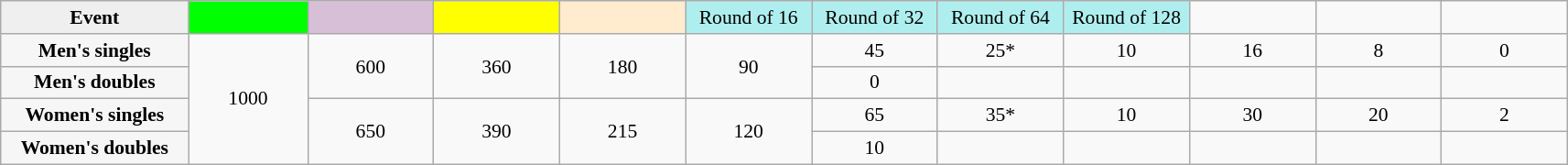<table class=wikitable style=font-size:90%;text-align:center>
<tr>
<td style="width:130px; background:#efefef;"><strong>Event</strong></td>
<td style="width:80px; background:lime;"></td>
<td style="width:85px; background:thistle;"></td>
<td style="width:85px; background:#ff0;"></td>
<td style="width:85px; background:#ffebcd;"></td>
<td style="width:85px; background:#afeeee;">Round of 16</td>
<td style="width:85px; background:#afeeee;">Round of 32</td>
<td style="width:85px; background:#afeeee;">Round of 64</td>
<td style="width:85px; background:#afeeee;">Round of 128</td>
<td width=85></td>
<td width=85></td>
<td width=85></td>
</tr>
<tr>
<th style="background:#f6f6f6;">Men's singles</th>
<td rowspan=4>1000</td>
<td rowspan=2>600</td>
<td rowspan=2>360</td>
<td rowspan=2>180</td>
<td rowspan=2>90</td>
<td>45</td>
<td>25*</td>
<td>10</td>
<td>16</td>
<td>8</td>
<td>0</td>
</tr>
<tr>
<th style="background:#f6f6f6;">Men's doubles</th>
<td>0</td>
<td></td>
<td></td>
<td></td>
<td></td>
<td></td>
</tr>
<tr>
<th style="background:#f6f6f6;">Women's singles</th>
<td rowspan=2>650</td>
<td rowspan=2>390</td>
<td rowspan=2>215</td>
<td rowspan=2>120</td>
<td>65</td>
<td>35*</td>
<td>10</td>
<td>30</td>
<td>20</td>
<td>2</td>
</tr>
<tr>
<th style="background:#f6f6f6;">Women's doubles</th>
<td>10</td>
<td></td>
<td></td>
<td></td>
<td></td>
<td></td>
</tr>
</table>
